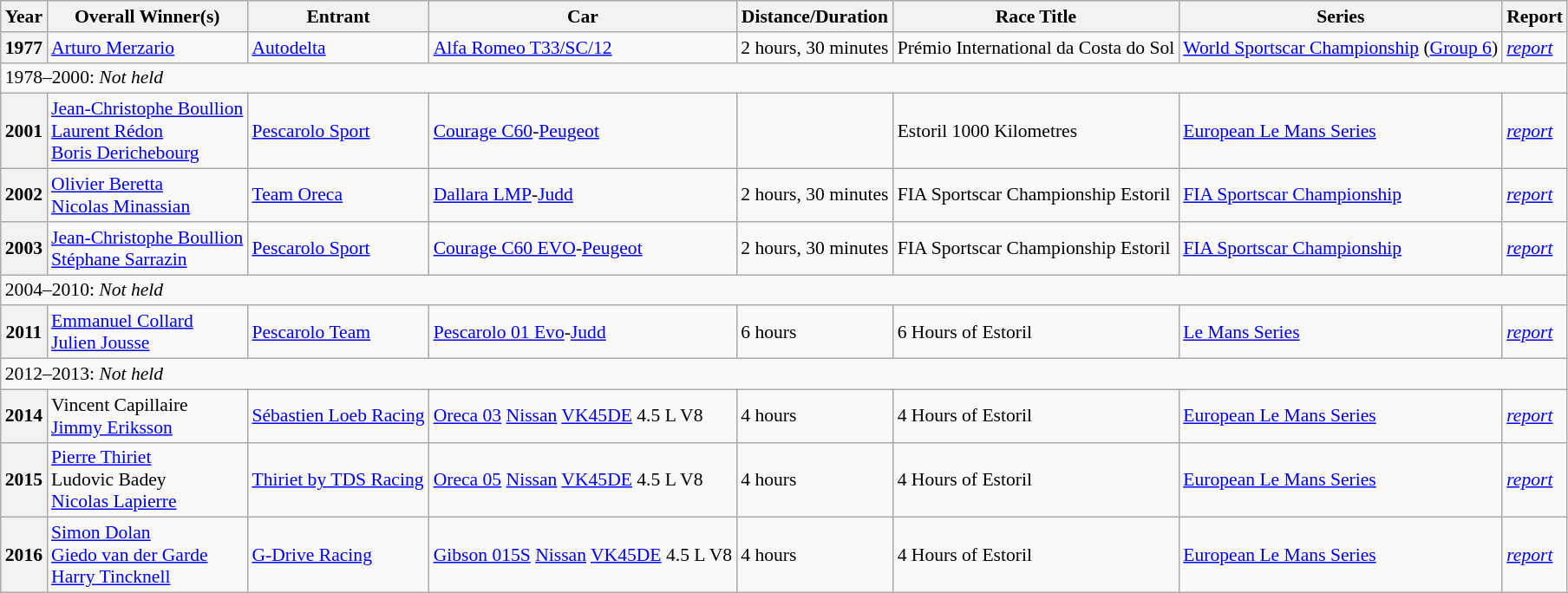<table class="wikitable" style="font-size: 90%;">
<tr>
<th>Year</th>
<th>Overall Winner(s)</th>
<th>Entrant</th>
<th>Car</th>
<th>Distance/Duration</th>
<th>Race Title</th>
<th>Series</th>
<th>Report</th>
</tr>
<tr>
<th>1977</th>
<td> <a href='#'>Arturo Merzario</a></td>
<td> <a href='#'>Autodelta</a></td>
<td><a href='#'>Alfa Romeo T33/SC/12</a></td>
<td>2 hours, 30 minutes</td>
<td>Prémio International da Costa do Sol</td>
<td><a href='#'>World Sportscar Championship</a> (<a href='#'>Group 6</a>)</td>
<td><em><a href='#'>report</a></em></td>
</tr>
<tr>
<td colspan=8>1978–2000: <em>Not held</em></td>
</tr>
<tr>
<th>2001</th>
<td> <a href='#'>Jean-Christophe Boullion</a><br> <a href='#'>Laurent Rédon</a><br> <a href='#'>Boris Derichebourg</a></td>
<td> <a href='#'>Pescarolo Sport</a></td>
<td><a href='#'>Courage C60</a>-<a href='#'>Peugeot</a></td>
<td></td>
<td>Estoril 1000 Kilometres</td>
<td><a href='#'>European Le Mans Series</a></td>
<td><em><a href='#'>report</a></em></td>
</tr>
<tr>
<th>2002</th>
<td> <a href='#'>Olivier Beretta</a><br> <a href='#'>Nicolas Minassian</a></td>
<td> <a href='#'>Team Oreca</a></td>
<td><a href='#'>Dallara LMP</a>-<a href='#'>Judd</a></td>
<td>2 hours, 30 minutes</td>
<td>FIA Sportscar Championship Estoril</td>
<td><a href='#'>FIA Sportscar Championship</a></td>
<td><em><a href='#'>report</a></em></td>
</tr>
<tr>
<th>2003</th>
<td> <a href='#'>Jean-Christophe Boullion</a><br> <a href='#'>Stéphane Sarrazin</a></td>
<td> <a href='#'>Pescarolo Sport</a></td>
<td><a href='#'>Courage C60 EVO</a>-<a href='#'>Peugeot</a></td>
<td>2 hours, 30 minutes</td>
<td>FIA Sportscar Championship Estoril</td>
<td><a href='#'>FIA Sportscar Championship</a></td>
<td><em><a href='#'>report</a></em></td>
</tr>
<tr>
<td colspan=8>2004–2010: <em>Not held</em></td>
</tr>
<tr>
<th>2011</th>
<td> <a href='#'>Emmanuel Collard</a><br> <a href='#'>Julien Jousse</a></td>
<td> <a href='#'>Pescarolo Team</a></td>
<td><a href='#'>Pescarolo 01 Evo</a>-<a href='#'>Judd</a></td>
<td>6 hours</td>
<td>6 Hours of Estoril</td>
<td><a href='#'>Le Mans Series</a></td>
<td><em><a href='#'>report</a></em></td>
</tr>
<tr>
<td colspan=8>2012–2013: <em>Not held</em></td>
</tr>
<tr>
<th>2014</th>
<td> Vincent Capillaire<br> <a href='#'>Jimmy Eriksson</a></td>
<td> <a href='#'>Sébastien Loeb Racing</a></td>
<td><a href='#'>Oreca 03</a>  <a href='#'>Nissan</a> <a href='#'>VK45DE</a> 4.5 L V8</td>
<td>4 hours</td>
<td>4 Hours of Estoril</td>
<td><a href='#'>European Le Mans Series</a></td>
<td><em><a href='#'>report</a></em></td>
</tr>
<tr>
<th>2015</th>
<td> <a href='#'>Pierre Thiriet</a><br> Ludovic Badey<br> <a href='#'>Nicolas Lapierre</a></td>
<td> <a href='#'>Thiriet by TDS Racing</a></td>
<td><a href='#'>Oreca 05</a> <a href='#'>Nissan</a> <a href='#'>VK45DE</a> 4.5 L V8</td>
<td>4 hours</td>
<td>4 Hours of Estoril</td>
<td><a href='#'>European Le Mans Series</a></td>
<td><em><a href='#'>report</a></em></td>
</tr>
<tr>
<th>2016</th>
<td> <a href='#'>Simon Dolan</a><br> <a href='#'>Giedo van der Garde</a><br> <a href='#'>Harry Tincknell</a></td>
<td> <a href='#'>G-Drive Racing</a></td>
<td><a href='#'>Gibson 015S</a> <a href='#'>Nissan</a> <a href='#'>VK45DE</a> 4.5 L V8</td>
<td>4 hours</td>
<td>4 Hours of Estoril</td>
<td><a href='#'>European Le Mans Series</a></td>
<td><em><a href='#'>report</a></em></td>
</tr>
</table>
